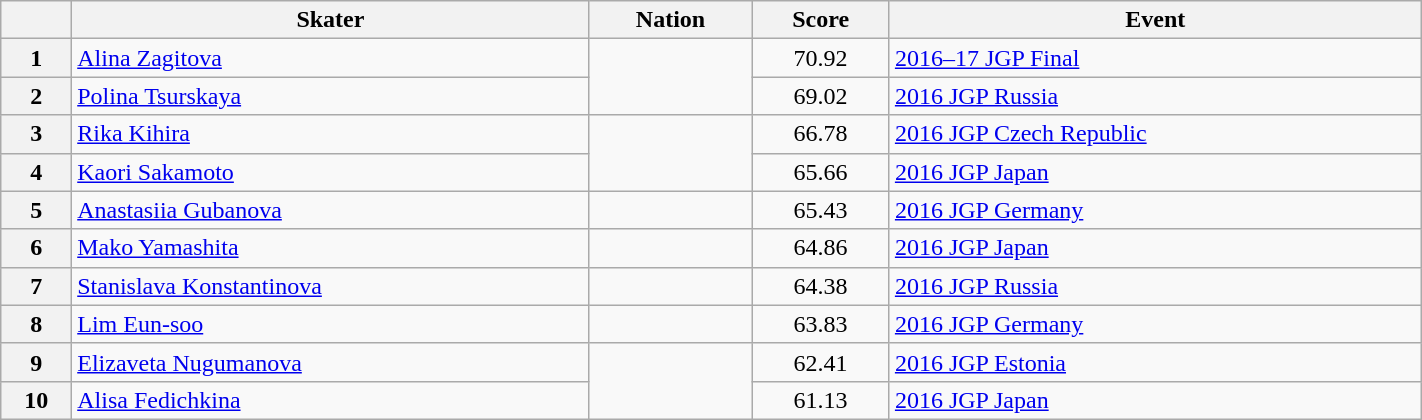<table class="wikitable sortable" style="text-align:left; width:75%">
<tr>
<th scope="col"></th>
<th scope="col">Skater</th>
<th scope="col">Nation</th>
<th scope="col">Score</th>
<th scope="col">Event</th>
</tr>
<tr>
<th scope="row">1</th>
<td><a href='#'>Alina Zagitova</a></td>
<td rowspan="2"></td>
<td style="text-align:center;">70.92</td>
<td><a href='#'>2016–17 JGP Final</a></td>
</tr>
<tr>
<th scope="row">2</th>
<td><a href='#'>Polina Tsurskaya</a></td>
<td style="text-align:center;">69.02</td>
<td><a href='#'>2016 JGP Russia</a></td>
</tr>
<tr>
<th scope="row">3</th>
<td><a href='#'>Rika Kihira</a></td>
<td rowspan="2"></td>
<td style="text-align:center;">66.78</td>
<td><a href='#'>2016 JGP Czech Republic</a></td>
</tr>
<tr>
<th scope="row">4</th>
<td><a href='#'>Kaori Sakamoto</a></td>
<td style="text-align:center;">65.66</td>
<td><a href='#'>2016 JGP Japan</a></td>
</tr>
<tr>
<th scope="row">5</th>
<td><a href='#'>Anastasiia Gubanova</a></td>
<td></td>
<td style="text-align:center;">65.43</td>
<td><a href='#'>2016 JGP Germany</a></td>
</tr>
<tr>
<th scope="row">6</th>
<td><a href='#'>Mako Yamashita</a></td>
<td></td>
<td style="text-align:center;">64.86</td>
<td><a href='#'>2016 JGP Japan</a></td>
</tr>
<tr>
<th scope="row">7</th>
<td><a href='#'>Stanislava Konstantinova</a></td>
<td></td>
<td style="text-align:center;">64.38</td>
<td><a href='#'>2016 JGP Russia</a></td>
</tr>
<tr>
<th scope="row">8</th>
<td><a href='#'>Lim Eun-soo</a></td>
<td></td>
<td style="text-align:center;">63.83</td>
<td><a href='#'>2016 JGP Germany</a></td>
</tr>
<tr>
<th scope="row">9</th>
<td><a href='#'>Elizaveta Nugumanova</a></td>
<td rowspan="2"></td>
<td style="text-align:center;">62.41</td>
<td><a href='#'>2016 JGP Estonia</a></td>
</tr>
<tr>
<th scope="row">10</th>
<td><a href='#'>Alisa Fedichkina</a></td>
<td style="text-align:center;">61.13</td>
<td><a href='#'>2016 JGP Japan</a></td>
</tr>
</table>
